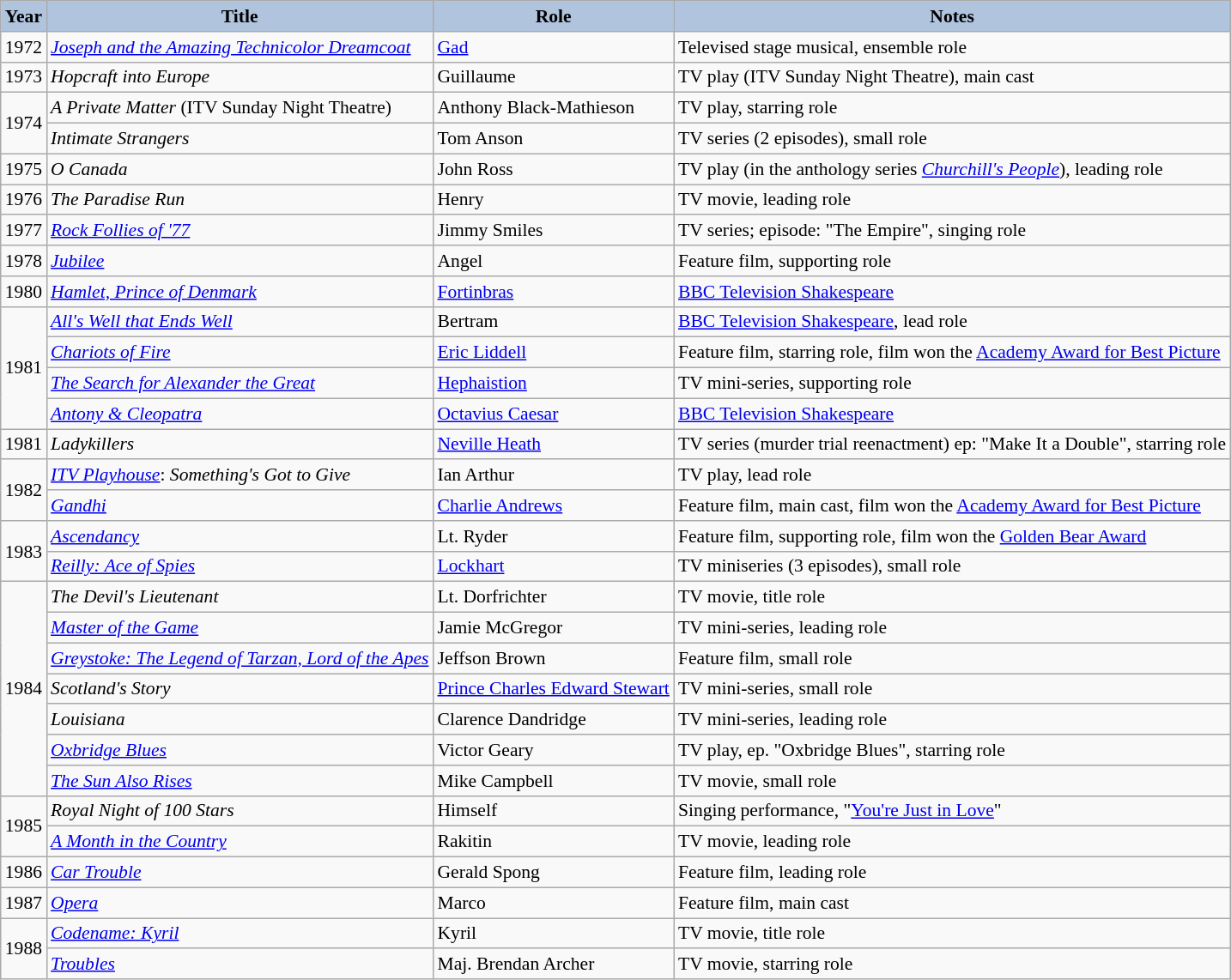<table class="wikitable" style="font-size:90%;">
<tr>
<th style="background:#B0C4DE;">Year</th>
<th style="background:#B0C4DE;">Title</th>
<th style="background:#B0C4DE;">Role</th>
<th style="background:#B0C4DE;">Notes</th>
</tr>
<tr>
<td>1972</td>
<td><em><a href='#'>Joseph and the Amazing Technicolor Dreamcoat</a></em></td>
<td><a href='#'>Gad</a></td>
<td>Televised stage musical, ensemble role</td>
</tr>
<tr>
<td>1973</td>
<td><em>Hopcraft into Europe</em></td>
<td>Guillaume</td>
<td>TV play (ITV Sunday Night Theatre), main cast</td>
</tr>
<tr>
<td rowspan="2">1974</td>
<td><em>A Private Matter</em> (ITV Sunday Night Theatre)</td>
<td>Anthony Black-Mathieson</td>
<td>TV play, starring role</td>
</tr>
<tr>
<td><em>Intimate Strangers</em></td>
<td>Tom Anson</td>
<td>TV series (2 episodes), small role</td>
</tr>
<tr>
<td>1975</td>
<td><em>O Canada</em></td>
<td>John Ross</td>
<td>TV play (in the anthology series <em><a href='#'>Churchill's People</a></em>), leading role</td>
</tr>
<tr>
<td>1976</td>
<td><em>The Paradise Run</em></td>
<td>Henry</td>
<td>TV movie, leading role</td>
</tr>
<tr>
<td>1977</td>
<td><em><a href='#'>Rock Follies of '77</a></em></td>
<td>Jimmy Smiles</td>
<td>TV series; episode: "The Empire", singing role</td>
</tr>
<tr>
<td>1978</td>
<td><em><a href='#'>Jubilee</a></em></td>
<td>Angel</td>
<td>Feature film, supporting role</td>
</tr>
<tr>
<td>1980</td>
<td><em><a href='#'>Hamlet, Prince of Denmark</a></em></td>
<td><a href='#'>Fortinbras</a></td>
<td><a href='#'>BBC Television Shakespeare</a></td>
</tr>
<tr>
<td rowspan="4">1981</td>
<td><em><a href='#'>All's Well that Ends Well</a></em></td>
<td>Bertram</td>
<td><a href='#'>BBC Television Shakespeare</a>, lead role</td>
</tr>
<tr>
<td><em><a href='#'>Chariots of Fire</a></em></td>
<td><a href='#'>Eric Liddell</a></td>
<td>Feature film, starring role, film won the <a href='#'>Academy Award for Best Picture</a></td>
</tr>
<tr>
<td><em><a href='#'>The Search for Alexander the Great</a></em></td>
<td><a href='#'>Hephaistion</a></td>
<td>TV mini-series, supporting role</td>
</tr>
<tr>
<td><em><a href='#'>Antony & Cleopatra</a></em></td>
<td><a href='#'>Octavius Caesar</a></td>
<td><a href='#'>BBC Television Shakespeare</a></td>
</tr>
<tr>
<td>1981</td>
<td><em>Ladykillers</em></td>
<td><a href='#'>Neville Heath</a></td>
<td>TV series (murder trial reenactment) ep: "Make It a Double", starring role</td>
</tr>
<tr>
<td rowspan="2">1982</td>
<td><em><a href='#'>ITV Playhouse</a></em>: <em>Something's Got to Give</em></td>
<td>Ian Arthur</td>
<td>TV play, lead role</td>
</tr>
<tr>
<td><em><a href='#'>Gandhi</a></em></td>
<td><a href='#'>Charlie Andrews</a></td>
<td>Feature film, main cast, film won the <a href='#'>Academy Award for Best Picture</a></td>
</tr>
<tr>
<td rowspan="2">1983</td>
<td><em><a href='#'>Ascendancy</a></em></td>
<td>Lt. Ryder</td>
<td>Feature film, supporting role, film won the <a href='#'>Golden Bear Award</a></td>
</tr>
<tr>
<td><em><a href='#'>Reilly: Ace of Spies</a></em></td>
<td><a href='#'>Lockhart</a></td>
<td>TV miniseries (3 episodes), small role</td>
</tr>
<tr>
<td rowspan="7">1984</td>
<td><em>The Devil's Lieutenant</em></td>
<td>Lt. Dorfrichter</td>
<td>TV movie, title role</td>
</tr>
<tr>
<td><em><a href='#'>Master of the Game</a></em></td>
<td>Jamie McGregor</td>
<td>TV mini-series, leading role</td>
</tr>
<tr>
<td><em><a href='#'>Greystoke: The Legend of Tarzan, Lord of the Apes</a></em></td>
<td>Jeffson Brown</td>
<td>Feature film, small role</td>
</tr>
<tr>
<td><em>Scotland's Story</em></td>
<td><a href='#'>Prince Charles Edward Stewart</a></td>
<td>TV mini-series, small role</td>
</tr>
<tr>
<td><em>Louisiana</em></td>
<td>Clarence Dandridge</td>
<td>TV mini-series, leading role</td>
</tr>
<tr>
<td><em><a href='#'>Oxbridge Blues</a></em></td>
<td>Victor Geary</td>
<td>TV play, ep. "Oxbridge Blues", starring role</td>
</tr>
<tr>
<td><em><a href='#'>The Sun Also Rises</a></em></td>
<td>Mike Campbell</td>
<td>TV movie, small role</td>
</tr>
<tr>
<td rowspan="2">1985</td>
<td><em>Royal Night of 100 Stars</em></td>
<td>Himself</td>
<td>Singing performance, "<a href='#'>You're Just in Love</a>"</td>
</tr>
<tr>
<td><em><a href='#'>A Month in the Country</a></em></td>
<td>Rakitin</td>
<td>TV movie, leading role</td>
</tr>
<tr>
<td>1986</td>
<td><em><a href='#'>Car Trouble</a></em></td>
<td>Gerald Spong</td>
<td>Feature film, leading role</td>
</tr>
<tr>
<td>1987</td>
<td><em><a href='#'>Opera</a></em></td>
<td>Marco</td>
<td>Feature film, main cast</td>
</tr>
<tr>
<td rowspan="2">1988</td>
<td><em><a href='#'>Codename: Kyril</a></em></td>
<td>Kyril</td>
<td>TV movie, title role</td>
</tr>
<tr>
<td><em><a href='#'>Troubles</a></em></td>
<td>Maj. Brendan Archer</td>
<td>TV movie, starring role</td>
</tr>
</table>
